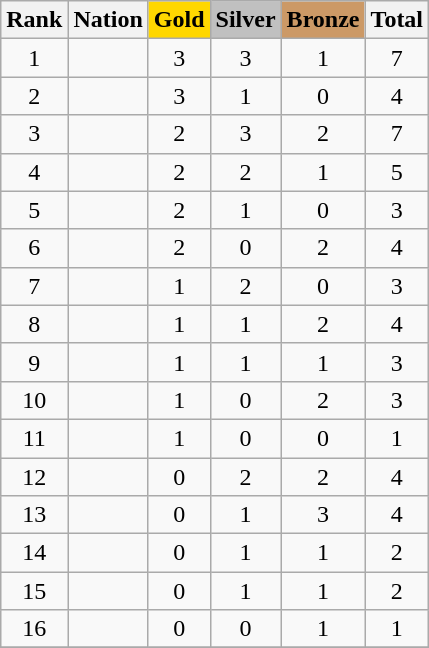<table class="wikitable sortable" style="text-align:center">
<tr>
<th class="unsortable">Rank</th>
<th>Nation</th>
<th style="background-color:gold">Gold</th>
<th style="background-color:silver">Silver</th>
<th style="background-color:#cc9966">Bronze</th>
<th>Total</th>
</tr>
<tr>
<td>1</td>
<td align=left></td>
<td>3</td>
<td>3</td>
<td>1</td>
<td>7</td>
</tr>
<tr>
<td>2</td>
<td align=left></td>
<td>3</td>
<td>1</td>
<td>0</td>
<td>4</td>
</tr>
<tr>
<td>3</td>
<td align=left></td>
<td>2</td>
<td>3</td>
<td>2</td>
<td>7</td>
</tr>
<tr>
<td>4</td>
<td align=left></td>
<td>2</td>
<td>2</td>
<td>1</td>
<td>5</td>
</tr>
<tr>
<td>5</td>
<td align=left></td>
<td>2</td>
<td>1</td>
<td>0</td>
<td>3</td>
</tr>
<tr>
<td>6</td>
<td align="left"></td>
<td>2</td>
<td>0</td>
<td>2</td>
<td>4</td>
</tr>
<tr>
<td>7</td>
<td align="left"></td>
<td>1</td>
<td>2</td>
<td>0</td>
<td>3</td>
</tr>
<tr>
<td>8</td>
<td align="left"></td>
<td>1</td>
<td>1</td>
<td>2</td>
<td>4</td>
</tr>
<tr>
<td>9</td>
<td align="left"></td>
<td>1</td>
<td>1</td>
<td>1</td>
<td>3</td>
</tr>
<tr>
<td>10</td>
<td align="left"></td>
<td>1</td>
<td>0</td>
<td>2</td>
<td>3</td>
</tr>
<tr>
<td>11</td>
<td align="left"></td>
<td>1</td>
<td>0</td>
<td>0</td>
<td>1</td>
</tr>
<tr>
<td>12</td>
<td align="left"></td>
<td>0</td>
<td>2</td>
<td>2</td>
<td>4</td>
</tr>
<tr>
<td>13</td>
<td align="left"></td>
<td>0</td>
<td>1</td>
<td>3</td>
<td>4</td>
</tr>
<tr>
<td>14</td>
<td align="left"></td>
<td>0</td>
<td>1</td>
<td>1</td>
<td>2</td>
</tr>
<tr>
<td>15</td>
<td align="left"></td>
<td>0</td>
<td>1</td>
<td>1</td>
<td>2</td>
</tr>
<tr>
<td>16</td>
<td align="left"></td>
<td>0</td>
<td>0</td>
<td>1</td>
<td>1</td>
</tr>
<tr>
</tr>
</table>
